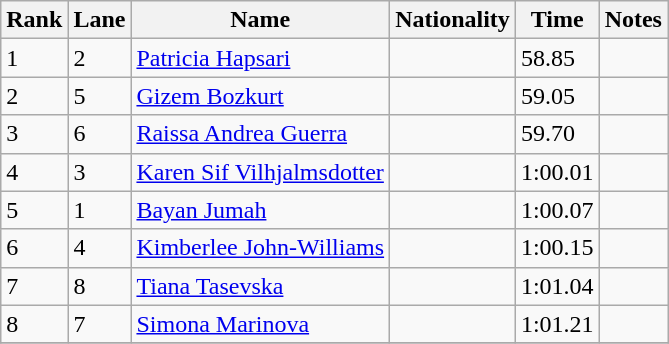<table class="wikitable">
<tr>
<th>Rank</th>
<th>Lane</th>
<th>Name</th>
<th>Nationality</th>
<th>Time</th>
<th>Notes</th>
</tr>
<tr>
<td>1</td>
<td>2</td>
<td><a href='#'>Patricia Hapsari</a></td>
<td></td>
<td>58.85</td>
<td></td>
</tr>
<tr>
<td>2</td>
<td>5</td>
<td><a href='#'>Gizem Bozkurt</a></td>
<td></td>
<td>59.05</td>
<td></td>
</tr>
<tr>
<td>3</td>
<td>6</td>
<td><a href='#'>Raissa Andrea Guerra</a></td>
<td></td>
<td>59.70</td>
<td></td>
</tr>
<tr>
<td>4</td>
<td>3</td>
<td><a href='#'>Karen Sif Vilhjalmsdotter</a></td>
<td></td>
<td>1:00.01</td>
<td></td>
</tr>
<tr>
<td>5</td>
<td>1</td>
<td><a href='#'>Bayan Jumah</a></td>
<td></td>
<td>1:00.07</td>
<td></td>
</tr>
<tr>
<td>6</td>
<td>4</td>
<td><a href='#'>Kimberlee John-Williams</a></td>
<td></td>
<td>1:00.15</td>
<td></td>
</tr>
<tr>
<td>7</td>
<td>8</td>
<td><a href='#'>Tiana Tasevska</a></td>
<td></td>
<td>1:01.04</td>
<td></td>
</tr>
<tr>
<td>8</td>
<td>7</td>
<td><a href='#'>Simona Marinova</a></td>
<td></td>
<td>1:01.21</td>
<td></td>
</tr>
<tr>
</tr>
</table>
